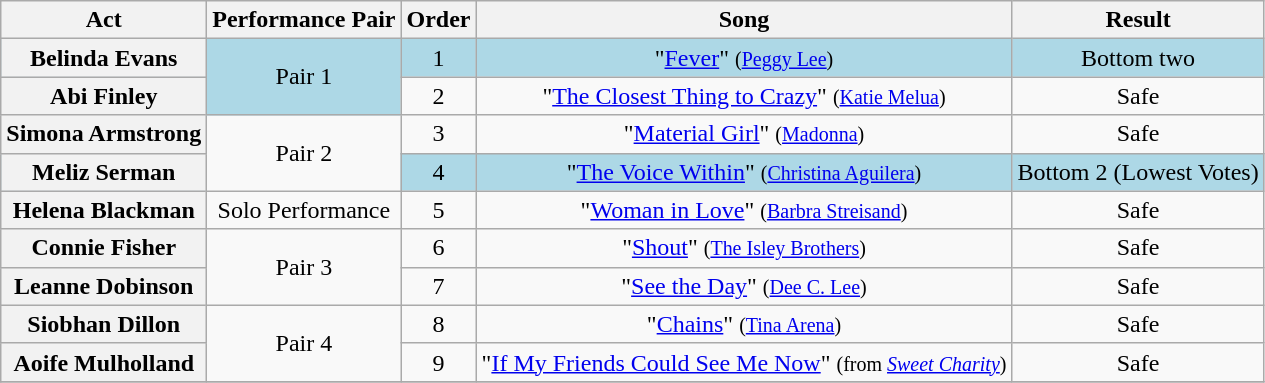<table class="wikitable plainrowheaders" style="text-align:center;">
<tr>
<th scope="col">Act</th>
<th scope="col">Performance Pair</th>
<th scope="col">Order</th>
<th scope="col">Song</th>
<th scope="col">Result</th>
</tr>
<tr style = "background:lightblue">
<th scope="row">Belinda Evans</th>
<td rowspan="2">Pair 1</td>
<td>1</td>
<td>"<a href='#'>Fever</a>" <small>(<a href='#'>Peggy Lee</a>)</small></td>
<td>Bottom two</td>
</tr>
<tr>
<th scope="row">Abi Finley</th>
<td>2</td>
<td>"<a href='#'>The Closest Thing to Crazy</a>" <small>(<a href='#'>Katie Melua</a>)</small></td>
<td>Safe</td>
</tr>
<tr>
<th scope="row">Simona Armstrong</th>
<td rowspan="2">Pair 2</td>
<td>3</td>
<td>"<a href='#'>Material Girl</a>" <small>(<a href='#'>Madonna</a>)</small></td>
<td>Safe</td>
</tr>
<tr style="background:lightblue;">
<th scope="row">Meliz Serman</th>
<td>4</td>
<td>"<a href='#'>The Voice Within</a>" <small>(<a href='#'>Christina Aguilera</a>)</small></td>
<td>Bottom 2 (Lowest Votes)</td>
</tr>
<tr>
<th scope="row">Helena Blackman</th>
<td rowspan="1">Solo Performance</td>
<td>5</td>
<td>"<a href='#'>Woman in Love</a>" <small>(<a href='#'>Barbra Streisand</a>)</small></td>
<td>Safe</td>
</tr>
<tr>
<th scope="row">Connie Fisher</th>
<td rowspan="2">Pair 3</td>
<td>6</td>
<td>"<a href='#'>Shout</a>" <small>(<a href='#'>The Isley Brothers</a>)</small></td>
<td>Safe</td>
</tr>
<tr>
<th scope="row">Leanne Dobinson</th>
<td>7</td>
<td>"<a href='#'>See the Day</a>"  <small>(<a href='#'>Dee C. Lee</a>)</small></td>
<td>Safe</td>
</tr>
<tr>
<th scope="row">Siobhan Dillon</th>
<td rowspan="2">Pair 4</td>
<td>8</td>
<td>"<a href='#'>Chains</a>" <small>(<a href='#'>Tina Arena</a>)</small></td>
<td>Safe</td>
</tr>
<tr>
<th scope="row">Aoife Mulholland</th>
<td>9</td>
<td>"<a href='#'>If My Friends Could See Me Now</a>"  <small>(from <em><a href='#'>Sweet Charity</a></em>)</small></td>
<td>Safe</td>
</tr>
<tr>
</tr>
</table>
